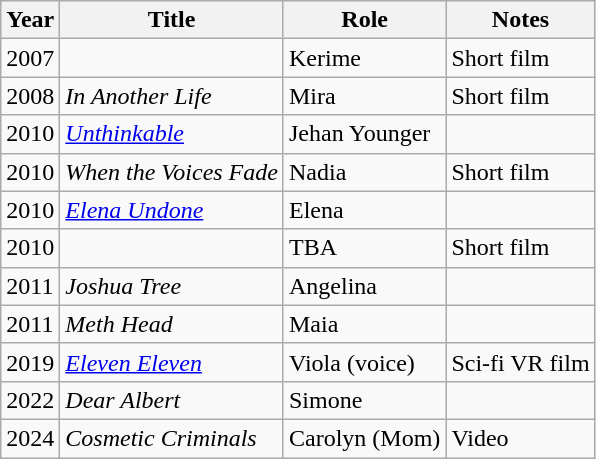<table class="wikitable sortable">
<tr>
<th>Year</th>
<th>Title</th>
<th>Role</th>
<th class="unsortable">Notes</th>
</tr>
<tr>
<td>2007</td>
<td><em></em></td>
<td>Kerime</td>
<td>Short film</td>
</tr>
<tr>
<td>2008</td>
<td><em>In Another Life</em></td>
<td>Mira</td>
<td>Short film</td>
</tr>
<tr>
<td>2010</td>
<td><em><a href='#'>Unthinkable</a></em></td>
<td>Jehan Younger</td>
<td></td>
</tr>
<tr>
<td>2010</td>
<td><em>When the Voices Fade</em></td>
<td>Nadia</td>
<td>Short film</td>
</tr>
<tr>
<td>2010</td>
<td><em><a href='#'>Elena Undone</a></em></td>
<td>Elena</td>
<td></td>
</tr>
<tr>
<td>2010</td>
<td><em></em></td>
<td>TBA</td>
<td>Short film</td>
</tr>
<tr>
<td>2011</td>
<td><em>Joshua Tree</em></td>
<td>Angelina</td>
<td></td>
</tr>
<tr>
<td>2011</td>
<td><em>Meth Head</em></td>
<td>Maia</td>
<td></td>
</tr>
<tr>
<td>2019</td>
<td><em><a href='#'>Eleven Eleven</a></em></td>
<td>Viola (voice)</td>
<td>Sci-fi VR film</td>
</tr>
<tr>
<td>2022</td>
<td><em>Dear Albert</em></td>
<td>Simone</td>
<td></td>
</tr>
<tr>
<td>2024</td>
<td><em>Cosmetic Criminals</em></td>
<td>Carolyn (Mom)</td>
<td>Video</td>
</tr>
</table>
